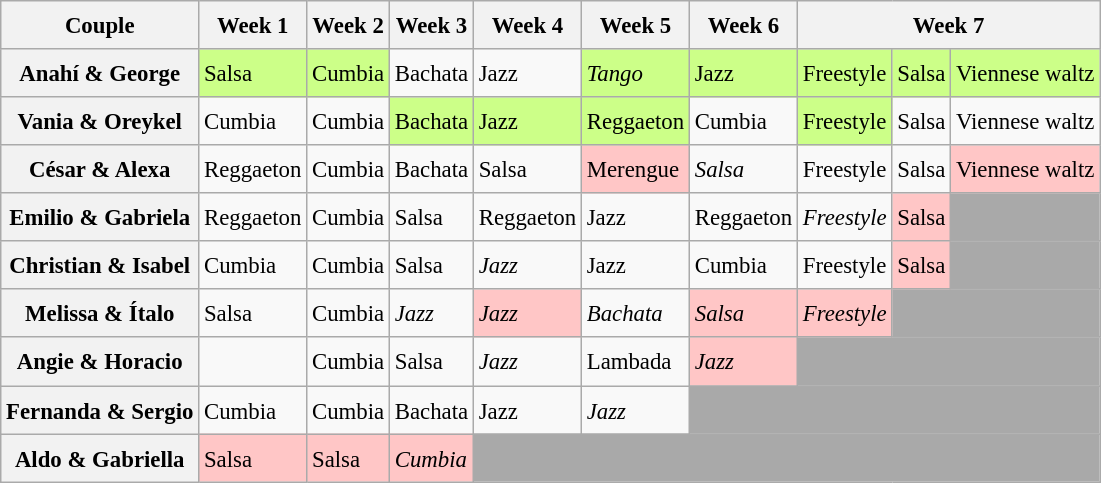<table class="wikitable" style="text-align:left; font-size:95%; line-height:25px;">
<tr>
<th>Couple</th>
<th>Week 1</th>
<th>Week 2</th>
<th>Week 3</th>
<th>Week 4</th>
<th>Week 5</th>
<th>Week 6</th>
<th colspan=3>Week 7</th>
</tr>
<tr>
<th>Anahí & George</th>
<td style="background:#ccff88;">Salsa</td>
<td style="background:#ccff88;">Cumbia</td>
<td>Bachata</td>
<td>Jazz</td>
<td style="background:#ccff88;"><em>Tango</em></td>
<td style="background:#ccff88;">Jazz</td>
<td style="background:#ccff88;">Freestyle</td>
<td style="background:#ccff88;">Salsa</td>
<td style="background:#ccff88;">Viennese waltz</td>
</tr>
<tr>
<th>Vania & Oreykel</th>
<td>Cumbia</td>
<td>Cumbia</td>
<td style="background:#ccff88;">Bachata</td>
<td style="background:#ccff88;">Jazz</td>
<td style="background:#ccff88;">Reggaeton</td>
<td>Cumbia</td>
<td style="background:#ccff88;">Freestyle</td>
<td>Salsa</td>
<td>Viennese waltz</td>
</tr>
<tr>
<th>César & Alexa</th>
<td>Reggaeton</td>
<td>Cumbia</td>
<td>Bachata</td>
<td>Salsa</td>
<td style="background:#ffc6c6;">Merengue</td>
<td><em>Salsa</em></td>
<td>Freestyle</td>
<td>Salsa</td>
<td style="background:#ffc6c6;">Viennese waltz</td>
</tr>
<tr>
<th>Emilio & Gabriela</th>
<td>Reggaeton</td>
<td>Cumbia</td>
<td>Salsa</td>
<td>Reggaeton</td>
<td>Jazz</td>
<td>Reggaeton</td>
<td><em>Freestyle</em></td>
<td style="background:#ffc6c6;">Salsa</td>
<td colspan=1 style="background:darkgrey;"></td>
</tr>
<tr>
<th>Christian & Isabel</th>
<td>Cumbia</td>
<td>Cumbia</td>
<td>Salsa</td>
<td><em>Jazz</em></td>
<td>Jazz</td>
<td>Cumbia</td>
<td>Freestyle</td>
<td style="background:#ffc6c6;">Salsa</td>
<td colspan=1 style="background:darkgrey;"></td>
</tr>
<tr>
<th>Melissa & Ítalo</th>
<td>Salsa</td>
<td>Cumbia</td>
<td><em>Jazz</em></td>
<td style="background:#ffc6c6;"><em>Jazz</em></td>
<td><em>Bachata</em></td>
<td style="background:#ffc6c6;"><em>Salsa</em></td>
<td style="background:#ffc6c6;"><em>Freestyle</em></td>
<td colspan=2 style="background:darkgrey;"></td>
</tr>
<tr>
<th>Angie & Horacio</th>
<td></td>
<td>Cumbia</td>
<td>Salsa</td>
<td><em>Jazz</em></td>
<td>Lambada</td>
<td style="background:#ffc6c6;"><em>Jazz</em></td>
<td colspan=3 style="background:darkgrey;"></td>
</tr>
<tr>
<th>Fernanda & Sergio</th>
<td>Cumbia</td>
<td>Cumbia</td>
<td>Bachata</td>
<td>Jazz</td>
<td><em>Jazz</em></td>
<td colspan=5 style="background:darkgrey;"></td>
</tr>
<tr>
<th>Aldo & Gabriella</th>
<td style="background:#ffc6c6;">Salsa</td>
<td style="background:#ffc6c6;">Salsa</td>
<td style="background:#ffc6c6;"><em>Cumbia</em></td>
<td colspan=7 style="background:darkgrey;"></td>
</tr>
</table>
